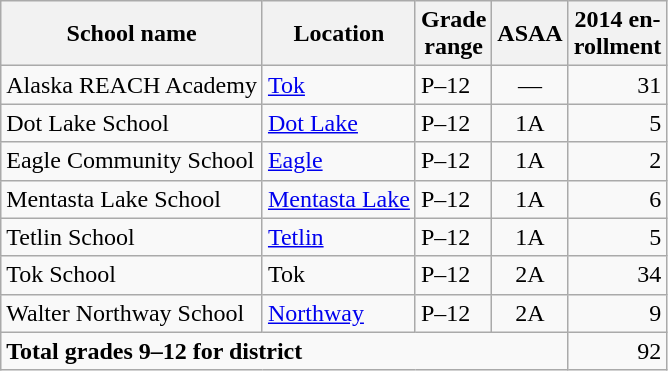<table class="wikitable">
<tr>
<th>School name</th>
<th>Location</th>
<th>Grade<br>range</th>
<th>ASAA</th>
<th>2014 en-<br>rollment</th>
</tr>
<tr>
<td>Alaska REACH Academy</td>
<td><a href='#'>Tok</a></td>
<td>P–12</td>
<td align="center">—</td>
<td align="right">31</td>
</tr>
<tr>
<td>Dot Lake School</td>
<td><a href='#'>Dot Lake</a></td>
<td>P–12</td>
<td align="center">1A</td>
<td align="right">5</td>
</tr>
<tr>
<td>Eagle Community School</td>
<td><a href='#'>Eagle</a></td>
<td>P–12</td>
<td align="center">1A</td>
<td align="right">2</td>
</tr>
<tr>
<td>Mentasta Lake School</td>
<td><a href='#'>Mentasta Lake</a></td>
<td>P–12</td>
<td align="center">1A</td>
<td align="right">6</td>
</tr>
<tr>
<td>Tetlin School</td>
<td><a href='#'>Tetlin</a></td>
<td>P–12</td>
<td align="center">1A</td>
<td align="right">5</td>
</tr>
<tr>
<td>Tok School</td>
<td>Tok</td>
<td>P–12</td>
<td align="center">2A</td>
<td align="right">34</td>
</tr>
<tr>
<td>Walter Northway School</td>
<td><a href='#'>Northway</a></td>
<td>P–12</td>
<td align="center">2A</td>
<td align="right">9</td>
</tr>
<tr>
<td colspan="4"><strong>Total grades 9–12 for district</strong></td>
<td align="right">92</td>
</tr>
</table>
